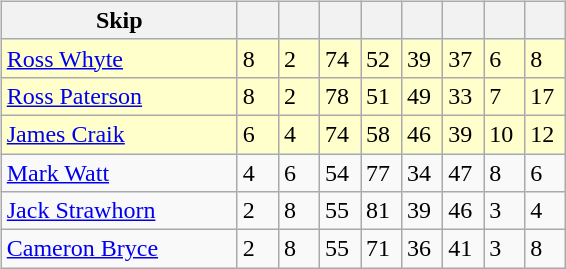<table>
<tr>
<td valign=top width=10%><br><table class="wikitable">
<tr>
<th width=150>Skip</th>
<th width=20></th>
<th width=20></th>
<th width=20></th>
<th width=20></th>
<th width=20></th>
<th width=20></th>
<th width=20></th>
<th width=20></th>
</tr>
<tr bgcolor=#ffffcc>
<td><a href='#'>Ross Whyte</a></td>
<td>8</td>
<td>2</td>
<td>74</td>
<td>52</td>
<td>39</td>
<td>37</td>
<td>6</td>
<td>8</td>
</tr>
<tr bgcolor=#ffffcc>
<td><a href='#'>Ross Paterson</a></td>
<td>8</td>
<td>2</td>
<td>78</td>
<td>51</td>
<td>49</td>
<td>33</td>
<td>7</td>
<td>17</td>
</tr>
<tr bgcolor=#ffffcc>
<td><a href='#'>James Craik</a></td>
<td>6</td>
<td>4</td>
<td>74</td>
<td>58</td>
<td>46</td>
<td>39</td>
<td>10</td>
<td>12</td>
</tr>
<tr>
<td><a href='#'>Mark Watt</a></td>
<td>4</td>
<td>6</td>
<td>54</td>
<td>77</td>
<td>34</td>
<td>47</td>
<td>8</td>
<td>6</td>
</tr>
<tr>
<td><a href='#'>Jack Strawhorn</a></td>
<td>2</td>
<td>8</td>
<td>55</td>
<td>81</td>
<td>39</td>
<td>46</td>
<td>3</td>
<td>4</td>
</tr>
<tr>
<td><a href='#'>Cameron Bryce</a></td>
<td>2</td>
<td>8</td>
<td>55</td>
<td>71</td>
<td>36</td>
<td>41</td>
<td>3</td>
<td>8</td>
</tr>
</table>
</td>
</tr>
</table>
